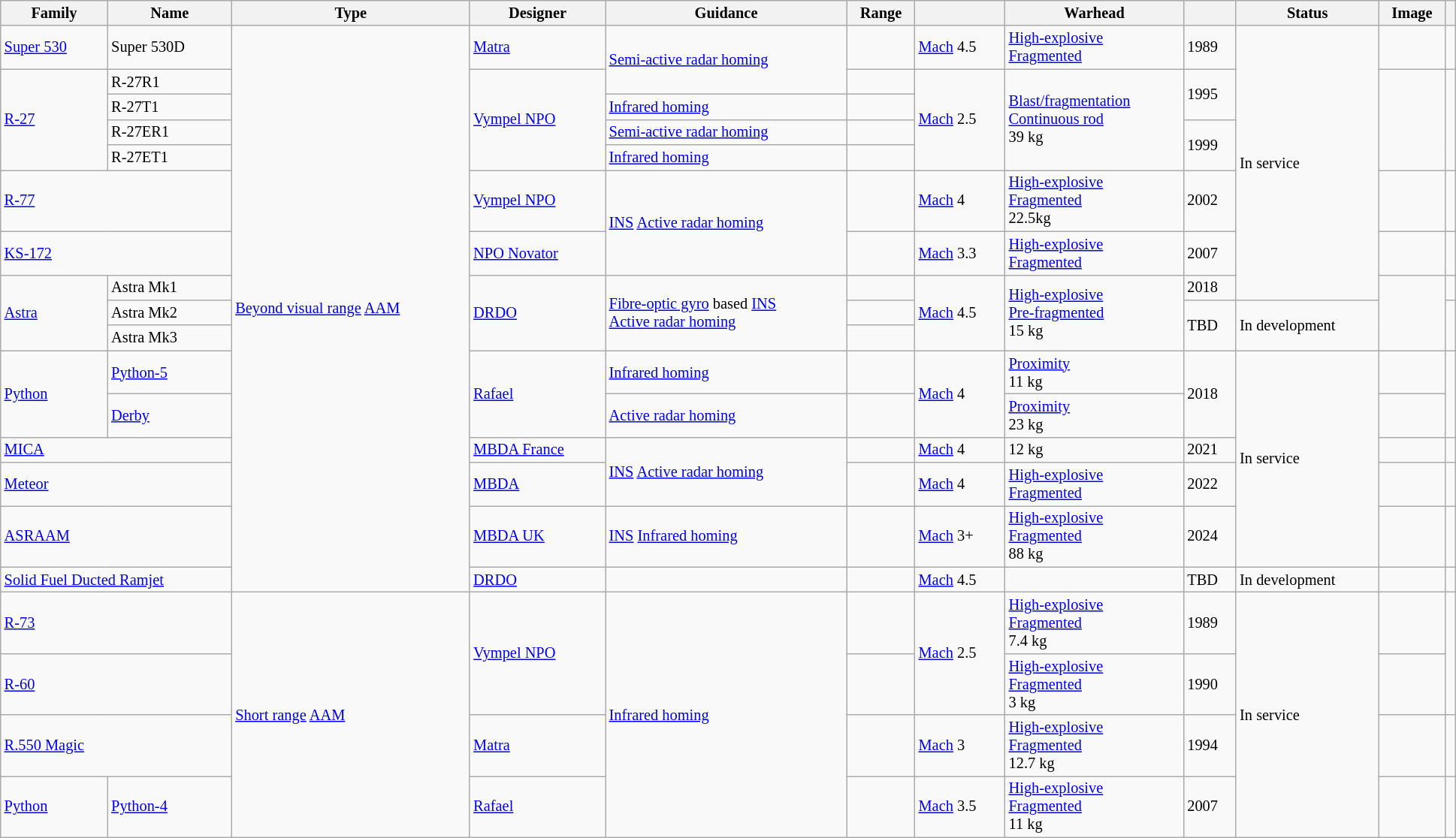<table class="wikitable sortable" style="text-align:center|100px; font-size: 85%; width:95em;">
<tr>
<th>Family</th>
<th>Name</th>
<th>Type</th>
<th>Designer</th>
<th>Guidance</th>
<th>Range</th>
<th></th>
<th>Warhead</th>
<th></th>
<th>Status</th>
<th>Image</th>
<th></th>
</tr>
<tr>
<td><a href='#'>Super 530</a></td>
<td>Super 530D</td>
<td rowspan="16"><a href='#'>Beyond visual range</a> <a href='#'>AAM</a></td>
<td> <a href='#'>Matra</a></td>
<td rowspan="2"><a href='#'>Semi-active radar homing</a></td>
<td></td>
<td><a href='#'>Mach</a> 4.5</td>
<td><a href='#'>High-explosive</a> <br> <a href='#'>Fragmented</a></td>
<td>1989</td>
<td rowspan="8">In service</td>
<td></td>
<td></td>
</tr>
<tr>
<td rowspan="4"><a href='#'>R-27</a></td>
<td>R-27R1</td>
<td rowspan="4"> <a href='#'>Vympel NPO</a></td>
<td></td>
<td rowspan="4"><a href='#'>Mach</a> 2.5</td>
<td rowspan="4"><a href='#'>Blast/fragmentation</a> <br> <a href='#'>Continuous rod</a> <br> 39 kg</td>
<td rowspan="2">1995</td>
<td rowspan="4"></td>
<td rowspan="4"></td>
</tr>
<tr>
<td>R-27T1</td>
<td><a href='#'>Infrared homing</a></td>
<td></td>
</tr>
<tr>
<td>R-27ER1</td>
<td><a href='#'>Semi-active radar homing</a></td>
<td></td>
<td rowspan="2">1999</td>
</tr>
<tr>
<td>R-27ET1</td>
<td><a href='#'>Infrared homing</a></td>
<td></td>
</tr>
<tr>
<td colspan="2"><a href='#'>R-77</a></td>
<td> <a href='#'>Vympel NPO</a></td>
<td rowspan="2"><a href='#'>INS</a> <a href='#'>Active radar homing</a></td>
<td></td>
<td><a href='#'>Mach</a> 4</td>
<td><a href='#'>High-explosive</a> <br> <a href='#'>Fragmented</a> <br> 22.5kg</td>
<td>2002</td>
<td></td>
<td></td>
</tr>
<tr>
<td colspan="2"><a href='#'>KS-172</a></td>
<td> <a href='#'>NPO Novator</a></td>
<td></td>
<td><a href='#'>Mach</a> 3.3</td>
<td><a href='#'>High-explosive</a> <br> <a href='#'>Fragmented</a></td>
<td>2007</td>
<td></td>
<td></td>
</tr>
<tr>
<td rowspan="3"><a href='#'>Astra</a></td>
<td>Astra Mk1</td>
<td rowspan="3"> <a href='#'>DRDO</a></td>
<td rowspan="3"><a href='#'>Fibre-optic gyro</a> based <a href='#'>INS</a> <br> <a href='#'>Active radar homing</a></td>
<td></td>
<td rowspan="3"><a href='#'>Mach</a> 4.5</td>
<td rowspan="3"><a href='#'>High-explosive</a> <br> <a href='#'>Pre-fragmented</a> <br> 15 kg</td>
<td>2018</td>
<td rowspan="3"></td>
<td></td>
</tr>
<tr>
<td>Astra Mk2</td>
<td></td>
<td rowspan="2">TBD</td>
<td rowspan="2">In development</td>
<td rowspan="2"></td>
</tr>
<tr>
<td>Astra Mk3</td>
<td></td>
</tr>
<tr>
<td rowspan="2"><a href='#'>Python</a></td>
<td><a href='#'>Python-5</a></td>
<td rowspan="2"> <a href='#'>Rafael</a></td>
<td><a href='#'>Infrared homing</a></td>
<td></td>
<td rowspan="2"><a href='#'>Mach</a> 4</td>
<td><a href='#'>Proximity</a> <br> 11 kg</td>
<td rowspan="2">2018</td>
<td rowspan="5">In service</td>
<td></td>
<td rowspan=2"></td>
</tr>
<tr>
<td><a href='#'>Derby</a></td>
<td><a href='#'>Active radar homing</a></td>
<td></td>
<td><a href='#'>Proximity</a> <br> 23 kg</td>
<td></td>
</tr>
<tr>
<td colspan="2"><a href='#'>MICA</a></td>
<td> <a href='#'>MBDA France</a></td>
<td rowspan="2"><a href='#'>INS</a> <a href='#'>Active radar homing</a></td>
<td></td>
<td><a href='#'>Mach</a> 4</td>
<td>12 kg</td>
<td>2021</td>
<td></td>
<td></td>
</tr>
<tr>
<td colspan="2"><a href='#'>Meteor</a></td>
<td> <a href='#'>MBDA</a></td>
<td></td>
<td><a href='#'>Mach</a> 4</td>
<td><a href='#'>High-explosive</a> <br> <a href='#'>Fragmented</a></td>
<td>2022</td>
<td></td>
<td></td>
</tr>
<tr>
<td colspan="2"><a href='#'>ASRAAM</a></td>
<td> <a href='#'>MBDA UK</a></td>
<td><a href='#'>INS</a> <a href='#'>Infrared homing</a></td>
<td></td>
<td><a href='#'>Mach</a> 3+</td>
<td><a href='#'>High-explosive</a> <br> <a href='#'>Fragmented</a> <br> 88 kg</td>
<td>2024</td>
<td></td>
<td></td>
</tr>
<tr>
<td colspan="2"><a href='#'>Solid Fuel Ducted Ramjet</a></td>
<td> <a href='#'>DRDO</a></td>
<td></td>
<td></td>
<td><a href='#'>Mach</a> 4.5</td>
<td></td>
<td>TBD</td>
<td>In development</td>
<td></td>
<td></td>
</tr>
<tr>
<td colspan="2"><a href='#'>R-73</a></td>
<td rowspan="4"><a href='#'>Short range</a> <a href='#'>AAM</a></td>
<td rowspan="2"> <a href='#'>Vympel NPO</a></td>
<td rowspan="4"><a href='#'>Infrared homing</a></td>
<td></td>
<td rowspan="2"><a href='#'>Mach</a> 2.5</td>
<td><a href='#'>High-explosive</a> <br> <a href='#'>Fragmented</a> <br> 7.4 kg</td>
<td>1989</td>
<td rowspan="4">In service</td>
<td></td>
<td rowspan="2"></td>
</tr>
<tr>
<td colspan="2"><a href='#'>R-60</a></td>
<td></td>
<td><a href='#'>High-explosive</a> <br> <a href='#'>Fragmented</a> <br> 3 kg</td>
<td>1990</td>
<td></td>
</tr>
<tr>
<td colspan="2"><a href='#'>R.550 Magic</a></td>
<td> <a href='#'>Matra</a></td>
<td></td>
<td><a href='#'>Mach</a> 3</td>
<td><a href='#'>High-explosive</a> <br> <a href='#'>Fragmented</a> <br> 12.7 kg</td>
<td>1994</td>
<td></td>
<td></td>
</tr>
<tr>
<td><a href='#'>Python</a></td>
<td><a href='#'>Python-4</a></td>
<td> <a href='#'>Rafael</a></td>
<td></td>
<td><a href='#'>Mach</a> 3.5</td>
<td><a href='#'>High-explosive</a> <br> <a href='#'>Fragmented</a> <br> 11 kg</td>
<td>2007</td>
<td></td>
<td></td>
</tr>
</table>
